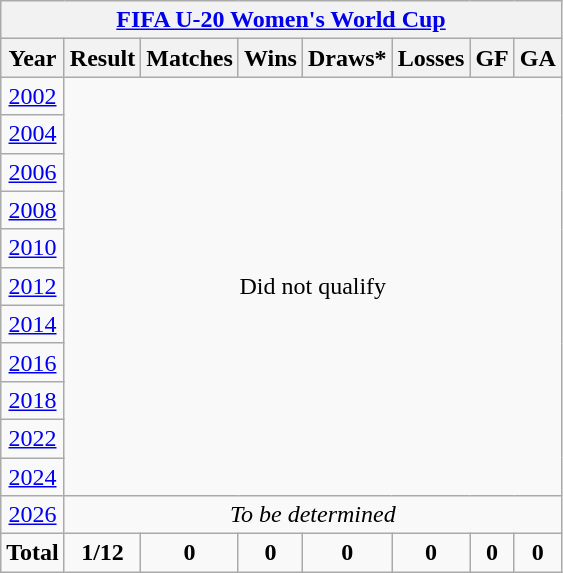<table class="wikitable" style="text-align: center;">
<tr>
<th colspan=10><a href='#'>FIFA U-20 Women's World Cup</a></th>
</tr>
<tr>
<th>Year</th>
<th>Result</th>
<th>Matches</th>
<th>Wins</th>
<th>Draws*</th>
<th>Losses</th>
<th>GF</th>
<th>GA</th>
</tr>
<tr>
<td> <a href='#'>2002</a></td>
<td rowspan=11 colspan=7>Did not qualify</td>
</tr>
<tr>
<td> <a href='#'>2004</a></td>
</tr>
<tr>
<td> <a href='#'>2006</a></td>
</tr>
<tr>
<td> <a href='#'>2008</a></td>
</tr>
<tr>
<td> <a href='#'>2010</a></td>
</tr>
<tr>
<td> <a href='#'>2012</a></td>
</tr>
<tr>
<td> <a href='#'>2014</a></td>
</tr>
<tr>
<td> <a href='#'>2016</a></td>
</tr>
<tr>
<td> <a href='#'>2018</a></td>
</tr>
<tr>
<td> <a href='#'>2022</a></td>
</tr>
<tr>
<td> <a href='#'>2024</a></td>
</tr>
<tr>
<td> <a href='#'>2026</a></td>
<td colspan=7><em>To be determined</em></td>
</tr>
<tr>
<td><strong>Total</strong></td>
<td><strong>1/12</strong></td>
<td><strong>0</strong></td>
<td><strong>0</strong></td>
<td><strong>0</strong></td>
<td><strong>0</strong></td>
<td><strong>0</strong></td>
<td><strong>0</strong></td>
</tr>
</table>
